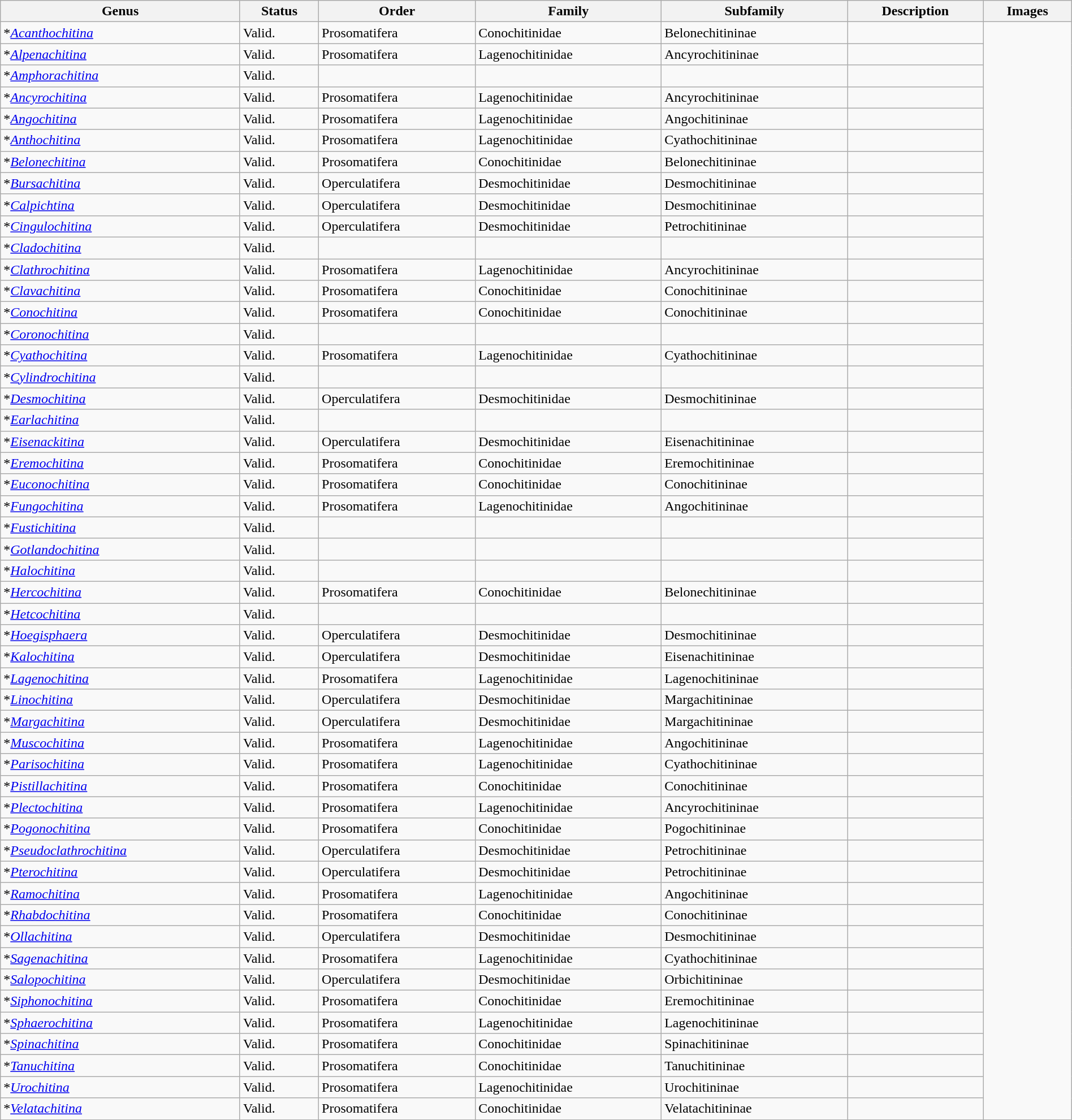<table class="wikitable sortable" align="center" width="100%">
<tr>
<th>Genus</th>
<th>Status</th>
<th>Order</th>
<th>Family</th>
<th>Subfamily</th>
<th class="unsortable">Description</th>
<th class="unsortable">Images</th>
</tr>
<tr>
<td>*<em><a href='#'>Acanthochitina</a></em></td>
<td>Valid.</td>
<td>Prosomatifera</td>
<td>Conochitinidae</td>
<td>Belonechitininae</td>
<td></td>
<td rowspan="120"></td>
</tr>
<tr>
<td>*<em><a href='#'>Alpenachitina</a></em></td>
<td>Valid.</td>
<td>Prosomatifera</td>
<td>Lagenochitinidae</td>
<td>Ancyrochitininae</td>
<td></td>
</tr>
<tr>
<td>*<em><a href='#'>Amphorachitina</a></em></td>
<td>Valid.</td>
<td></td>
<td></td>
<td></td>
<td></td>
</tr>
<tr>
<td>*<em><a href='#'>Ancyrochitina</a></em></td>
<td>Valid.</td>
<td>Prosomatifera</td>
<td>Lagenochitinidae</td>
<td>Ancyrochitininae</td>
<td></td>
</tr>
<tr>
<td>*<em><a href='#'>Angochitina</a></em></td>
<td>Valid.</td>
<td>Prosomatifera</td>
<td>Lagenochitinidae</td>
<td>Angochitininae</td>
<td></td>
</tr>
<tr>
<td>*<em><a href='#'>Anthochitina</a></em></td>
<td>Valid.</td>
<td>Prosomatifera</td>
<td>Lagenochitinidae</td>
<td>Cyathochitininae</td>
<td></td>
</tr>
<tr>
<td>*<em><a href='#'>Belonechitina</a></em></td>
<td>Valid.</td>
<td>Prosomatifera</td>
<td>Conochitinidae</td>
<td>Belonechitininae</td>
<td></td>
</tr>
<tr>
<td>*<em><a href='#'>Bursachitina</a></em></td>
<td>Valid.</td>
<td>Operculatifera</td>
<td>Desmochitinidae</td>
<td>Desmochitininae</td>
<td></td>
</tr>
<tr>
<td>*<em><a href='#'>Calpichtina</a></em></td>
<td>Valid.</td>
<td>Operculatifera</td>
<td>Desmochitinidae</td>
<td>Desmochitininae</td>
<td></td>
</tr>
<tr>
<td>*<em><a href='#'>Cingulochitina</a></em></td>
<td>Valid.</td>
<td>Operculatifera</td>
<td>Desmochitinidae</td>
<td>Petrochitininae</td>
<td></td>
</tr>
<tr>
<td>*<em><a href='#'>Cladochitina</a></em></td>
<td>Valid.</td>
<td></td>
<td></td>
<td></td>
<td></td>
</tr>
<tr>
<td>*<em><a href='#'>Clathrochitina</a></em></td>
<td>Valid.</td>
<td>Prosomatifera</td>
<td>Lagenochitinidae</td>
<td>Ancyrochitininae</td>
<td></td>
</tr>
<tr>
<td>*<em><a href='#'>Clavachitina</a></em></td>
<td>Valid.</td>
<td>Prosomatifera</td>
<td>Conochitinidae</td>
<td>Conochitininae</td>
<td></td>
</tr>
<tr>
<td>*<em><a href='#'>Conochitina</a></em></td>
<td>Valid.</td>
<td>Prosomatifera</td>
<td>Conochitinidae</td>
<td>Conochitininae</td>
<td></td>
</tr>
<tr>
<td>*<em><a href='#'>Coronochitina</a></em></td>
<td>Valid.</td>
<td></td>
<td></td>
<td></td>
<td></td>
</tr>
<tr>
<td>*<em><a href='#'>Cyathochitina</a></em></td>
<td>Valid.</td>
<td>Prosomatifera</td>
<td>Lagenochitinidae</td>
<td>Cyathochitininae</td>
<td></td>
</tr>
<tr>
<td>*<em><a href='#'>Cylindrochitina</a></em></td>
<td>Valid.</td>
<td></td>
<td></td>
<td></td>
<td></td>
</tr>
<tr>
<td>*<em><a href='#'>Desmochitina</a></em></td>
<td>Valid.</td>
<td>Operculatifera</td>
<td>Desmochitinidae</td>
<td>Desmochitininae</td>
<td></td>
</tr>
<tr>
<td>*<em><a href='#'>Earlachitina</a></em></td>
<td>Valid.</td>
<td></td>
<td></td>
<td></td>
<td></td>
</tr>
<tr>
<td>*<em><a href='#'>Eisenackitina</a></em></td>
<td>Valid.</td>
<td>Operculatifera</td>
<td>Desmochitinidae</td>
<td>Eisenachitininae</td>
<td></td>
</tr>
<tr>
<td>*<em><a href='#'>Eremochitina</a></em></td>
<td>Valid.</td>
<td>Prosomatifera</td>
<td>Conochitinidae</td>
<td>Eremochitininae</td>
<td></td>
</tr>
<tr>
<td>*<em><a href='#'>Euconochitina</a></em></td>
<td>Valid.</td>
<td>Prosomatifera</td>
<td>Conochitinidae</td>
<td>Conochitininae</td>
<td></td>
</tr>
<tr>
<td>*<em><a href='#'>Fungochitina</a></em></td>
<td>Valid.</td>
<td>Prosomatifera</td>
<td>Lagenochitinidae</td>
<td>Angochitininae</td>
<td></td>
</tr>
<tr>
<td>*<em><a href='#'>Fustichitina</a></em></td>
<td>Valid.</td>
<td></td>
<td></td>
<td></td>
<td></td>
</tr>
<tr>
<td>*<em><a href='#'>Gotlandochitina</a></em></td>
<td>Valid.</td>
<td></td>
<td></td>
<td></td>
<td></td>
</tr>
<tr>
<td>*<em><a href='#'>Halochitina</a></em></td>
<td>Valid.</td>
<td></td>
<td></td>
<td></td>
<td></td>
</tr>
<tr>
<td>*<em><a href='#'>Hercochitina</a></em></td>
<td>Valid.</td>
<td>Prosomatifera</td>
<td>Conochitinidae</td>
<td>Belonechitininae</td>
<td></td>
</tr>
<tr>
<td>*<em><a href='#'>Hetcochitina</a></em></td>
<td>Valid.</td>
<td></td>
<td></td>
<td></td>
<td></td>
</tr>
<tr>
<td>*<em><a href='#'>Hoegisphaera</a></em></td>
<td>Valid.</td>
<td>Operculatifera</td>
<td>Desmochitinidae</td>
<td>Desmochitininae</td>
<td></td>
</tr>
<tr>
<td>*<em><a href='#'>Kalochitina</a></em></td>
<td>Valid.</td>
<td>Operculatifera</td>
<td>Desmochitinidae</td>
<td>Eisenachitininae</td>
<td></td>
</tr>
<tr>
<td>*<em><a href='#'>Lagenochitina</a></em></td>
<td>Valid.</td>
<td>Prosomatifera</td>
<td>Lagenochitinidae</td>
<td>Lagenochitininae</td>
<td></td>
</tr>
<tr>
<td>*<em><a href='#'>Linochitina</a></em></td>
<td>Valid.</td>
<td>Operculatifera</td>
<td>Desmochitinidae</td>
<td>Margachitininae</td>
<td></td>
</tr>
<tr>
<td>*<em><a href='#'>Margachitina</a></em></td>
<td>Valid.</td>
<td>Operculatifera</td>
<td>Desmochitinidae</td>
<td>Margachitininae</td>
<td></td>
</tr>
<tr>
<td>*<em><a href='#'>Muscochitina</a></em></td>
<td>Valid.</td>
<td>Prosomatifera</td>
<td>Lagenochitinidae</td>
<td>Angochitininae</td>
<td></td>
</tr>
<tr>
<td>*<em><a href='#'>Parisochitina</a></em></td>
<td>Valid.</td>
<td>Prosomatifera</td>
<td>Lagenochitinidae</td>
<td>Cyathochitininae</td>
<td></td>
</tr>
<tr>
<td>*<em><a href='#'>Pistillachitina</a></em></td>
<td>Valid.</td>
<td>Prosomatifera</td>
<td>Conochitinidae</td>
<td>Conochitininae</td>
<td></td>
</tr>
<tr>
<td>*<em><a href='#'>Plectochitina</a></em></td>
<td>Valid.</td>
<td>Prosomatifera</td>
<td>Lagenochitinidae</td>
<td>Ancyrochitininae</td>
<td></td>
</tr>
<tr>
<td>*<em><a href='#'>Pogonochitina</a></em></td>
<td>Valid.</td>
<td>Prosomatifera</td>
<td>Conochitinidae</td>
<td>Pogochitininae</td>
<td></td>
</tr>
<tr>
<td>*<em><a href='#'>Pseudoclathrochitina</a></em></td>
<td>Valid.</td>
<td>Operculatifera</td>
<td>Desmochitinidae</td>
<td>Petrochitininae</td>
<td></td>
</tr>
<tr>
<td>*<em><a href='#'>Pterochitina</a></em></td>
<td>Valid.</td>
<td>Operculatifera</td>
<td>Desmochitinidae</td>
<td>Petrochitininae</td>
<td></td>
</tr>
<tr>
<td>*<em><a href='#'>Ramochitina</a></em></td>
<td>Valid.</td>
<td>Prosomatifera</td>
<td>Lagenochitinidae</td>
<td>Angochitininae</td>
<td></td>
</tr>
<tr>
<td>*<em><a href='#'>Rhabdochitina</a></em></td>
<td>Valid.</td>
<td>Prosomatifera</td>
<td>Conochitinidae</td>
<td>Conochitininae</td>
<td></td>
</tr>
<tr>
<td>*<em><a href='#'>Ollachitina</a></em></td>
<td>Valid.</td>
<td>Operculatifera</td>
<td>Desmochitinidae</td>
<td>Desmochitininae</td>
<td></td>
</tr>
<tr>
<td>*<em><a href='#'>Sagenachitina</a></em></td>
<td>Valid.</td>
<td>Prosomatifera</td>
<td>Lagenochitinidae</td>
<td>Cyathochitininae</td>
<td></td>
</tr>
<tr>
<td>*<em><a href='#'>Salopochitina</a></em></td>
<td>Valid.</td>
<td>Operculatifera</td>
<td>Desmochitinidae</td>
<td>Orbichitininae</td>
<td></td>
</tr>
<tr>
<td>*<em><a href='#'>Siphonochitina</a></em></td>
<td>Valid.</td>
<td>Prosomatifera</td>
<td>Conochitinidae</td>
<td>Eremochitininae</td>
<td></td>
</tr>
<tr>
<td>*<em><a href='#'>Sphaerochitina</a></em></td>
<td>Valid.</td>
<td>Prosomatifera</td>
<td>Lagenochitinidae</td>
<td>Lagenochitininae</td>
<td></td>
</tr>
<tr>
<td>*<em><a href='#'>Spinachitina</a></em></td>
<td>Valid.</td>
<td>Prosomatifera</td>
<td>Conochitinidae</td>
<td>Spinachitininae</td>
<td></td>
</tr>
<tr>
<td>*<em><a href='#'>Tanuchitina</a></em></td>
<td>Valid.</td>
<td>Prosomatifera</td>
<td>Conochitinidae</td>
<td>Tanuchitininae</td>
<td></td>
</tr>
<tr>
<td>*<em><a href='#'>Urochitina</a></em></td>
<td>Valid.</td>
<td>Prosomatifera</td>
<td>Lagenochitinidae</td>
<td>Urochitininae</td>
<td></td>
</tr>
<tr>
<td>*<em><a href='#'>Velatachitina</a></em></td>
<td>Valid.</td>
<td>Prosomatifera</td>
<td>Conochitinidae</td>
<td>Velatachitininae</td>
<td></td>
</tr>
<tr>
</tr>
</table>
